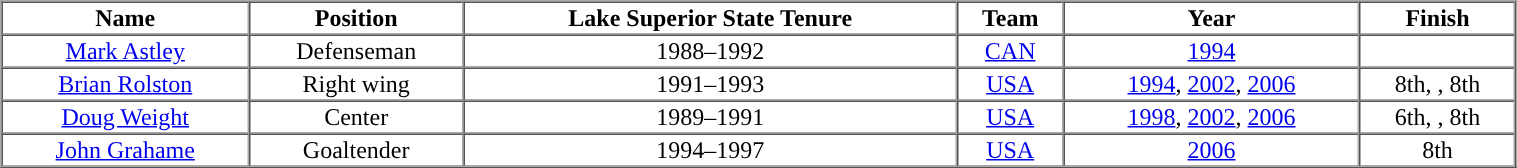<table cellpadding="1" border="1" cellspacing="0" width="80%">
<tr>
<th>Name</th>
<th>Position</th>
<th>Lake Superior State Tenure</th>
<th>Team</th>
<th>Year</th>
<th>Finish</th>
</tr>
<tr align="center">
<td><a href='#'>Mark Astley</a></td>
<td>Defenseman</td>
<td>1988–1992</td>
<td> <a href='#'>CAN</a></td>
<td><a href='#'>1994</a></td>
<td></td>
</tr>
<tr align="center">
<td><a href='#'>Brian Rolston</a></td>
<td>Right wing</td>
<td>1991–1993</td>
<td> <a href='#'>USA</a></td>
<td><a href='#'>1994</a>, <a href='#'>2002</a>, <a href='#'>2006</a></td>
<td>8th, , 8th</td>
</tr>
<tr align="center">
<td><a href='#'>Doug Weight</a></td>
<td>Center</td>
<td>1989–1991</td>
<td> <a href='#'>USA</a></td>
<td><a href='#'>1998</a>, <a href='#'>2002</a>, <a href='#'>2006</a></td>
<td>6th, , 8th</td>
</tr>
<tr align="center">
<td><a href='#'>John Grahame</a></td>
<td>Goaltender</td>
<td>1994–1997</td>
<td> <a href='#'>USA</a></td>
<td><a href='#'>2006</a></td>
<td>8th</td>
</tr>
<tr align="center">
</tr>
</table>
